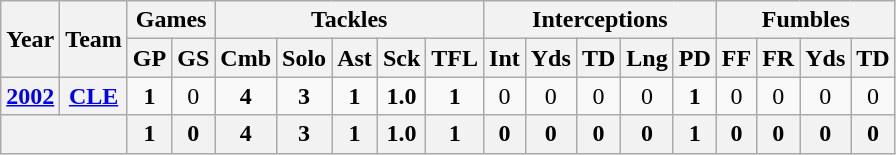<table class="wikitable" style="text-align:center">
<tr>
<th rowspan="2">Year</th>
<th rowspan="2">Team</th>
<th colspan="2">Games</th>
<th colspan="5">Tackles</th>
<th colspan="5">Interceptions</th>
<th colspan="4">Fumbles</th>
</tr>
<tr>
<th>GP</th>
<th>GS</th>
<th>Cmb</th>
<th>Solo</th>
<th>Ast</th>
<th>Sck</th>
<th>TFL</th>
<th>Int</th>
<th>Yds</th>
<th>TD</th>
<th>Lng</th>
<th>PD</th>
<th>FF</th>
<th>FR</th>
<th>Yds</th>
<th>TD</th>
</tr>
<tr>
<th><a href='#'>2002</a></th>
<th><a href='#'>CLE</a></th>
<td><strong>1</strong></td>
<td>0</td>
<td><strong>4</strong></td>
<td><strong>3</strong></td>
<td><strong>1</strong></td>
<td><strong>1.0</strong></td>
<td><strong>1</strong></td>
<td>0</td>
<td>0</td>
<td>0</td>
<td>0</td>
<td><strong>1</strong></td>
<td>0</td>
<td>0</td>
<td>0</td>
<td>0</td>
</tr>
<tr>
<th colspan="2"></th>
<th>1</th>
<th>0</th>
<th>4</th>
<th>3</th>
<th>1</th>
<th>1.0</th>
<th>1</th>
<th>0</th>
<th>0</th>
<th>0</th>
<th>0</th>
<th>1</th>
<th>0</th>
<th>0</th>
<th>0</th>
<th>0</th>
</tr>
</table>
